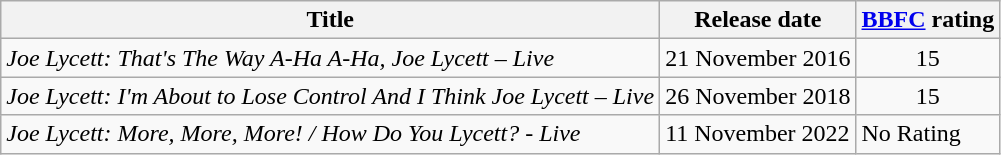<table class="wikitable">
<tr>
<th>Title</th>
<th>Release date</th>
<th><a href='#'>BBFC</a> rating</th>
</tr>
<tr>
<td><em>Joe Lycett: That's The Way A-Ha A-Ha, Joe Lycett – Live</em></td>
<td>21 November 2016</td>
<td align=center>15</td>
</tr>
<tr>
<td><em>Joe Lycett: I'm About to Lose Control And I Think Joe Lycett – Live</em></td>
<td>26 November 2018</td>
<td align=center>15</td>
</tr>
<tr>
<td><em>Joe Lycett: More, More, More! / How Do You Lycett? - Live</em></td>
<td>11 November 2022</td>
<td>No Rating</td>
</tr>
</table>
